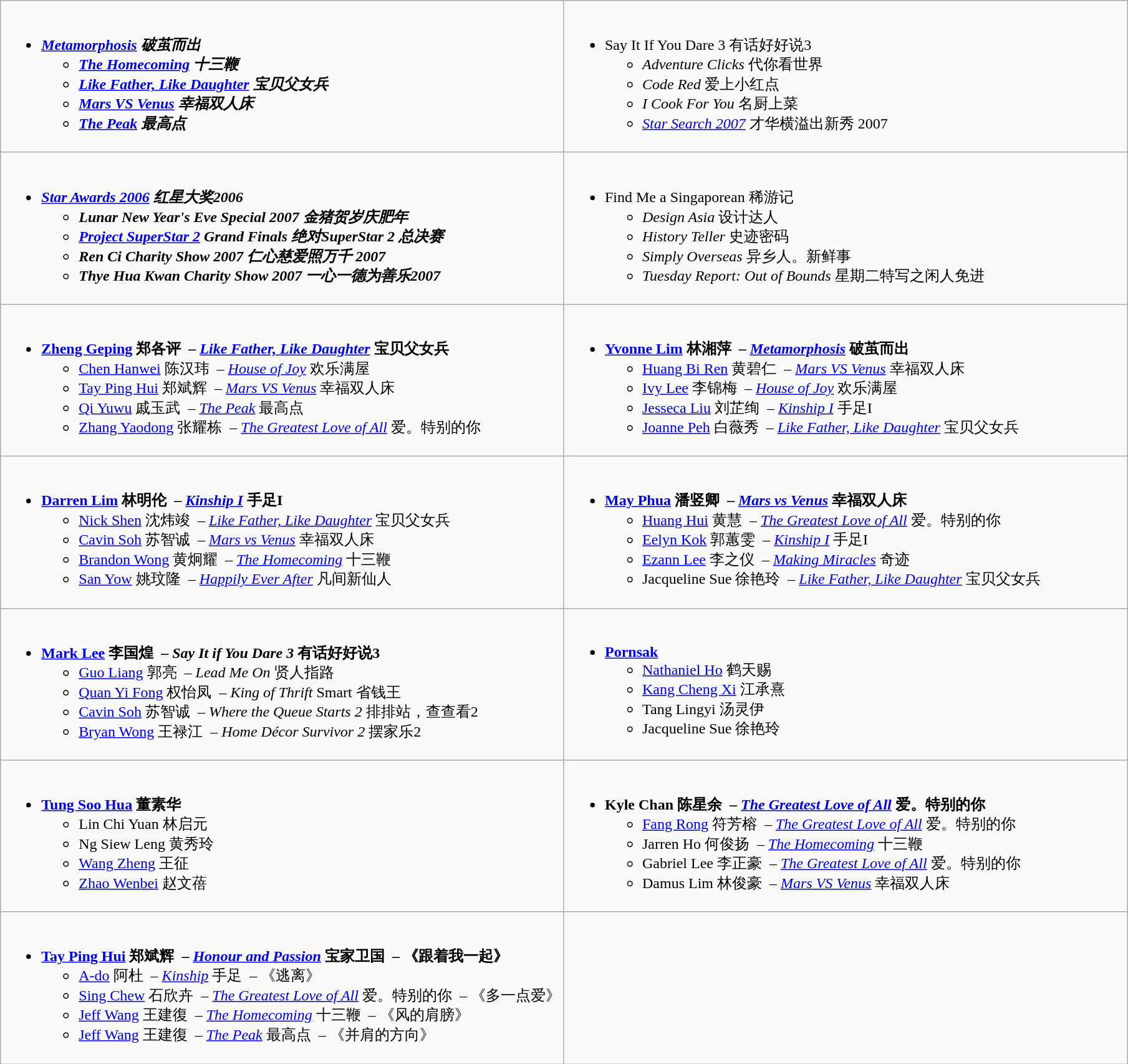<table class=wikitable>
<tr>
<td valign="top" width="50%"><br><div></div><ul><li><strong><em><a href='#'>Metamorphosis</a><em> 破茧而出<strong><ul><li></em><a href='#'>The Homecoming</a><em> 十三鞭</li><li></em><a href='#'>Like Father, Like Daughter</a><em> 宝贝父女兵</li><li></em><a href='#'>Mars VS Venus</a><em> 幸福双人床</li><li></em><a href='#'>The Peak</a><em> 最高点</li></ul></li></ul></td>
<td valign="top" width="50%"><br><div></div><ul><li></em></strong>Say It If You Dare 3</em> 有话好好说3</strong><ul><li><em>Adventure Clicks</em> 代你看世界</li><li><em>Code Red</em> 爱上小红点</li><li><em>I Cook For You</em> 名厨上菜</li><li><em><a href='#'>Star Search 2007</a></em> 才华横溢出新秀 2007</li></ul></li></ul></td>
</tr>
<tr>
<td valign="top" width="50%"><br><div></div><ul><li><strong><em><a href='#'>Star Awards 2006</a><em> 红星大奖2006<strong><ul><li></em>Lunar New Year's Eve Special 2007<em> 金猪贺岁庆肥年</li><li></em><a href='#'>Project SuperStar 2</a><em> Grand Finals 绝对SuperStar 2 总决赛</li><li></em>Ren Ci Charity Show 2007<em> 仁心慈爱照万千 2007</li><li></em>Thye Hua Kwan Charity Show 2007<em> 一心一德为善乐2007</li></ul></li></ul></td>
<td valign="top" width="50%"><br><div></div><ul><li></em></strong>Find Me a Singaporean</em> 稀游记</strong><ul><li><em>Design Asia</em> 设计达人</li><li><em>History Teller</em> 史迹密码</li><li><em>Simply Overseas</em> 异乡人。新鲜事</li><li><em>Tuesday Report: Out of Bounds</em> 星期二特写之闲人免进</li></ul></li></ul></td>
</tr>
<tr>
<td valign="top" width="50%"><br><div></div><ul><li><strong><a href='#'>Zheng Geping</a> 郑各评  – <em><a href='#'>Like Father, Like Daughter</a></em> 宝贝父女兵</strong><ul><li><a href='#'>Chen Hanwei</a> 陈汉玮  – <em><a href='#'>House of Joy</a></em> 欢乐满屋</li><li><a href='#'>Tay Ping Hui</a> 郑斌辉  – <em><a href='#'>Mars VS Venus</a></em> 幸福双人床</li><li><a href='#'>Qi Yuwu</a> 戚玉武  – <em><a href='#'>The Peak</a></em> 最高点</li><li><a href='#'>Zhang Yaodong</a> 张耀栋  – <em><a href='#'>The Greatest Love of All</a></em> 爱。特别的你</li></ul></li></ul></td>
<td valign="top" width="50%"><br><div></div><ul><li><strong><a href='#'>Yvonne Lim</a> 林湘萍  – <em><a href='#'>Metamorphosis</a></em> 破茧而出</strong><ul><li><a href='#'>Huang Bi Ren</a> 黄碧仁  – <em><a href='#'>Mars VS Venus</a></em> 幸福双人床</li><li><a href='#'>Ivy Lee</a> 李锦梅  – <em><a href='#'>House of Joy</a></em> 欢乐满屋</li><li><a href='#'>Jesseca Liu</a> 刘芷绚  – <em><a href='#'>Kinship I</a></em> 手足I</li><li><a href='#'>Joanne Peh</a> 白薇秀  – <em><a href='#'>Like Father, Like Daughter</a></em> 宝贝父女兵</li></ul></li></ul></td>
</tr>
<tr>
<td valign="top" width="50%"><br><div></div><ul><li><strong><a href='#'>Darren Lim</a> 林明伦  – <em><a href='#'>Kinship I</a></em> 手足I</strong><ul><li><a href='#'>Nick Shen</a> 沈炜竣  – <em><a href='#'>Like Father, Like Daughter</a></em> 宝贝父女兵</li><li><a href='#'>Cavin Soh</a> 苏智诚  – <em><a href='#'>Mars vs Venus</a></em> 幸福双人床</li><li><a href='#'>Brandon Wong</a> 黄炯耀  – <em><a href='#'>The Homecoming</a></em> 十三鞭</li><li><a href='#'>San Yow</a> 姚玟隆  – <em><a href='#'>Happily Ever After</a></em> 凡间新仙人</li></ul></li></ul></td>
<td valign="top" width="50%"><br><div></div><ul><li><strong><a href='#'>May Phua</a> 潘竖卿  – <em><a href='#'>Mars vs Venus</a></em> 幸福双人床</strong><ul><li><a href='#'>Huang Hui</a> 黄慧  – <em><a href='#'>The Greatest Love of All</a></em> 爱。特别的你</li><li><a href='#'>Eelyn Kok</a> 郭蕙雯  – <em><a href='#'>Kinship I</a></em> 手足I</li><li><a href='#'>Ezann Lee</a> 李之仪  – <em><a href='#'>Making Miracles</a></em> 奇迹</li><li>Jacqueline Sue 徐艳玲  – <em><a href='#'>Like Father, Like Daughter</a></em> 宝贝父女兵</li></ul></li></ul></td>
</tr>
<tr>
<td valign="top" width="50%"><br><div></div><ul><li><strong><a href='#'>Mark Lee</a> 李国煌  – <em>Say It if You Dare 3</em> 有话好好说3</strong><ul><li><a href='#'>Guo Liang</a> 郭亮  – <em>Lead Me On</em> 贤人指路</li><li><a href='#'>Quan Yi Fong</a> 权怡凤  – <em>King of Thrift</em> Smart 省钱王</li><li><a href='#'>Cavin Soh</a> 苏智诚  – <em>Where the Queue Starts 2</em> 排排站，查查看2</li><li><a href='#'>Bryan Wong</a> 王禄江  – <em>Home Décor Survivor 2</em> 摆家乐2</li></ul></li></ul></td>
<td valign="top" width="50%"><br><div></div><ul><li><strong><a href='#'>Pornsak</a></strong><ul><li><a href='#'>Nathaniel Ho</a> 鹤天赐</li><li><a href='#'>Kang Cheng Xi</a> 江承熹</li><li>Tang Lingyi 汤灵伊</li><li>Jacqueline Sue 徐艳玲</li></ul></li></ul></td>
</tr>
<tr>
<td valign="top" width="50%"><br><div></div><ul><li><strong><a href='#'>Tung Soo Hua</a> 董素华</strong><ul><li>Lin Chi Yuan 林启元</li><li>Ng Siew Leng 黄秀玲</li><li><a href='#'>Wang Zheng</a> 王征</li><li><a href='#'>Zhao Wenbei</a> 赵文蓓</li></ul></li></ul></td>
<td valign="top" width="50%"><br><div></div><ul><li><strong>Kyle Chan 陈星余  – <em><a href='#'>The Greatest Love of All</a></em> 爱。特别的你</strong><ul><li><a href='#'>Fang Rong</a> 符芳榕  – <em><a href='#'>The Greatest Love of All</a></em> 爱。特别的你</li><li>Jarren Ho 何俊扬  – <em><a href='#'>The Homecoming</a></em> 十三鞭</li><li>Gabriel Lee 李正豪  – <em><a href='#'>The Greatest Love of All</a></em> 爱。特别的你</li><li>Damus Lim 林俊豪  – <em><a href='#'>Mars VS Venus</a></em> 幸福双人床</li></ul></li></ul></td>
</tr>
<tr>
<td valign="top" width="50%"><br><div></div><ul><li><strong><a href='#'>Tay Ping Hui</a> 郑斌辉  – <em><a href='#'>Honour and Passion</a></em> 宝家卫国  – 《跟着我一起》</strong><ul><li><a href='#'>A-do</a> 阿杜  – <em><a href='#'>Kinship</a></em> 手足  – 《逃离》</li><li><a href='#'>Sing Chew</a> 石欣卉  – <em><a href='#'>The Greatest Love of All</a></em> 爱。特别的你  – 《多一点爱》</li><li><a href='#'>Jeff Wang</a> 王建復  – <em><a href='#'>The Homecoming</a></em> 十三鞭  – 《风的肩膀》</li><li><a href='#'>Jeff Wang</a> 王建復  – <em><a href='#'>The Peak</a></em> 最高点  – 《并肩的方向》</li></ul></li></ul></td>
</tr>
</table>
